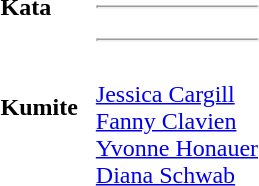<table>
<tr>
<td><strong>Kata</strong></td>
<td></td>
<td></td>
<td><hr></td>
</tr>
<tr>
<td><strong>Kumite</strong></td>
<td></td>
<td></td>
<td><hr><br><a href='#'>Jessica Cargill</a><br><a href='#'>Fanny Clavien</a><br><a href='#'>Yvonne Honauer</a><br><a href='#'>Diana Schwab</a></td>
</tr>
</table>
